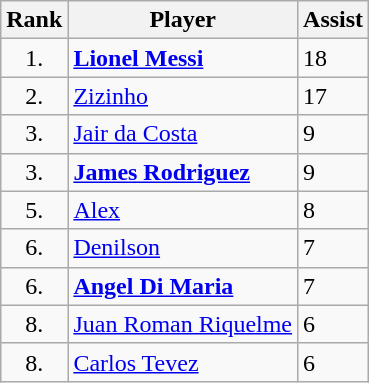<table class="wikitable">
<tr>
<th>Rank</th>
<th>Player</th>
<th>Assist</th>
</tr>
<tr>
<td text align="center">1.</td>
<td> <strong><a href='#'>Lionel Messi</a></strong></td>
<td>18</td>
</tr>
<tr>
<td text align="center">2.</td>
<td> <a href='#'>Zizinho</a></td>
<td>17</td>
</tr>
<tr>
<td text align="center">3.</td>
<td> <a href='#'>Jair da Costa</a></td>
<td>9</td>
</tr>
<tr>
<td text align="center">3.</td>
<td> <strong><a href='#'>James Rodriguez</a></strong></td>
<td>9</td>
</tr>
<tr>
<td text align="center">5.</td>
<td> <a href='#'>Alex</a></td>
<td>8</td>
</tr>
<tr>
<td text align="center">6.</td>
<td> <a href='#'>Denilson</a></td>
<td>7</td>
</tr>
<tr>
<td text align="center">6.</td>
<td> <strong><a href='#'>Angel Di Maria</a></strong></td>
<td>7</td>
</tr>
<tr>
<td text align="center">8.</td>
<td> <a href='#'>Juan Roman Riquelme</a></td>
<td>6</td>
</tr>
<tr>
<td text align="center">8.</td>
<td> <a href='#'>Carlos Tevez</a></td>
<td>6</td>
</tr>
</table>
